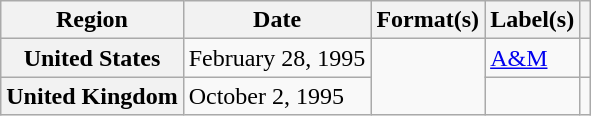<table class="wikitable plainrowheaders">
<tr>
<th scope="col">Region</th>
<th scope="col">Date</th>
<th scope="col">Format(s)</th>
<th scope="col">Label(s)</th>
<th scope="col"></th>
</tr>
<tr>
<th scope="row">United States</th>
<td>February 28, 1995</td>
<td rowspan="2"></td>
<td><a href='#'>A&M</a></td>
<td></td>
</tr>
<tr>
<th scope="row">United Kingdom</th>
<td>October 2, 1995</td>
<td></td>
<td></td>
</tr>
</table>
